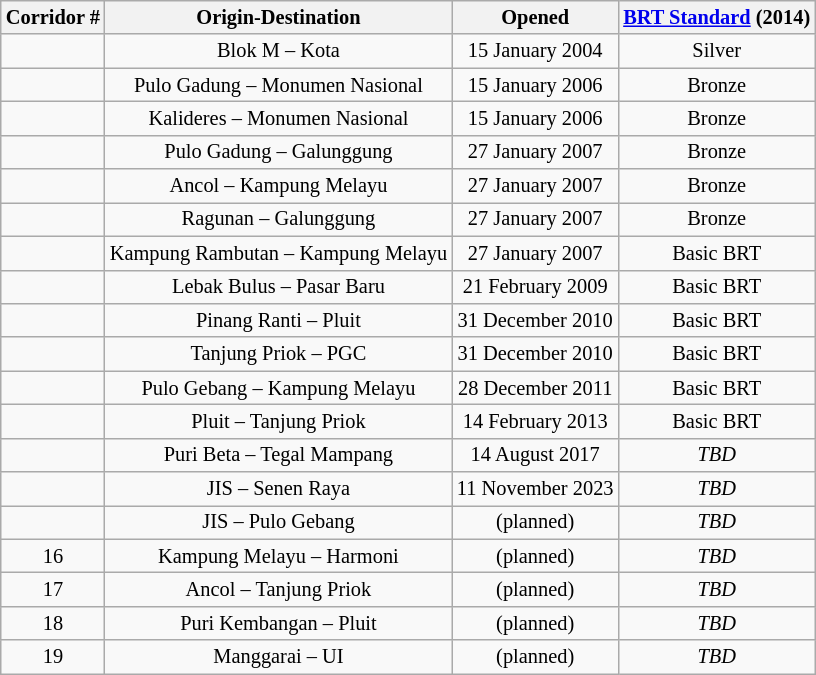<table class="wikitable"; style="margin:auto; font-align:center; text-align:center; font-size:85%">
<tr>
<th>Corridor #</th>
<th>Origin-Destination</th>
<th>Opened</th>
<th><a href='#'>BRT Standard</a> (2014)</th>
</tr>
<tr>
<td align="center"></td>
<td>Blok M – Kota</td>
<td>15 January 2004</td>
<td>Silver</td>
</tr>
<tr>
<td align="center"></td>
<td>Pulo Gadung – Monumen Nasional</td>
<td>15 January 2006</td>
<td>Bronze</td>
</tr>
<tr>
<td align="center"></td>
<td>Kalideres – Monumen Nasional</td>
<td>15 January 2006</td>
<td>Bronze</td>
</tr>
<tr>
<td align="center"></td>
<td>Pulo Gadung – Galunggung</td>
<td>27 January 2007</td>
<td>Bronze</td>
</tr>
<tr>
<td align="center"></td>
<td>Ancol – Kampung Melayu</td>
<td>27 January 2007</td>
<td>Bronze</td>
</tr>
<tr>
<td align="center"></td>
<td>Ragunan – Galunggung</td>
<td>27 January 2007</td>
<td>Bronze</td>
</tr>
<tr>
<td align="center"></td>
<td>Kampung Rambutan – Kampung Melayu</td>
<td>27 January 2007</td>
<td>Basic BRT</td>
</tr>
<tr>
<td align="center"></td>
<td>Lebak Bulus – Pasar Baru</td>
<td>21 February 2009</td>
<td>Basic BRT</td>
</tr>
<tr>
<td align="center"></td>
<td>Pinang Ranti – Pluit</td>
<td>31 December 2010</td>
<td>Basic BRT</td>
</tr>
<tr>
<td align="center"></td>
<td>Tanjung Priok – PGC</td>
<td>31 December 2010</td>
<td>Basic BRT</td>
</tr>
<tr>
<td align="center"></td>
<td>Pulo Gebang – Kampung Melayu</td>
<td>28 December 2011</td>
<td>Basic BRT</td>
</tr>
<tr>
<td align="center"></td>
<td>Pluit – Tanjung Priok</td>
<td>14 February 2013</td>
<td>Basic BRT</td>
</tr>
<tr>
<td align="center"></td>
<td>Puri Beta – Tegal Mampang</td>
<td>14 August 2017</td>
<td><em>TBD</em></td>
</tr>
<tr>
<td align="center"></td>
<td>JIS – Senen Raya</td>
<td>11 November 2023</td>
<td><em>TBD</em></td>
</tr>
<tr>
<td align="center"></td>
<td>JIS – Pulo Gebang </td>
<td>(planned)</td>
<td><em>TBD</em></td>
</tr>
<tr>
<td align="center">16</td>
<td>Kampung Melayu – Harmoni </td>
<td>(planned)</td>
<td><em>TBD</em></td>
</tr>
<tr>
<td align="center">17</td>
<td>Ancol – Tanjung Priok </td>
<td>(planned)</td>
<td><em>TBD</em></td>
</tr>
<tr>
<td align="center">18</td>
<td>Puri Kembangan – Pluit </td>
<td>(planned)</td>
<td><em>TBD</em></td>
</tr>
<tr>
<td align="center">19</td>
<td>Manggarai – UI </td>
<td>(planned)</td>
<td><em>TBD</em></td>
</tr>
</table>
